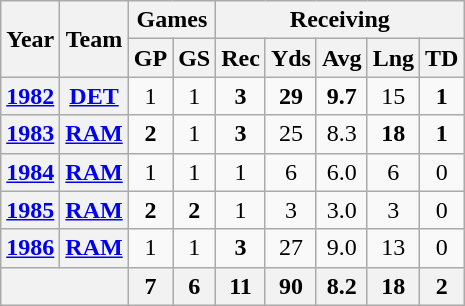<table class="wikitable" style="text-align:center">
<tr>
<th rowspan="2">Year</th>
<th rowspan="2">Team</th>
<th colspan="2">Games</th>
<th colspan="5">Receiving</th>
</tr>
<tr>
<th>GP</th>
<th>GS</th>
<th>Rec</th>
<th>Yds</th>
<th>Avg</th>
<th>Lng</th>
<th>TD</th>
</tr>
<tr>
<th><a href='#'>1982</a></th>
<th><a href='#'>DET</a></th>
<td>1</td>
<td>1</td>
<td><strong>3</strong></td>
<td><strong>29</strong></td>
<td><strong>9.7</strong></td>
<td>15</td>
<td><strong>1</strong></td>
</tr>
<tr>
<th><a href='#'>1983</a></th>
<th><a href='#'>RAM</a></th>
<td><strong>2</strong></td>
<td>1</td>
<td><strong>3</strong></td>
<td>25</td>
<td>8.3</td>
<td><strong>18</strong></td>
<td><strong>1</strong></td>
</tr>
<tr>
<th><a href='#'>1984</a></th>
<th><a href='#'>RAM</a></th>
<td>1</td>
<td>1</td>
<td>1</td>
<td>6</td>
<td>6.0</td>
<td>6</td>
<td>0</td>
</tr>
<tr>
<th><a href='#'>1985</a></th>
<th><a href='#'>RAM</a></th>
<td><strong>2</strong></td>
<td><strong>2</strong></td>
<td>1</td>
<td>3</td>
<td>3.0</td>
<td>3</td>
<td>0</td>
</tr>
<tr>
<th><a href='#'>1986</a></th>
<th><a href='#'>RAM</a></th>
<td>1</td>
<td>1</td>
<td><strong>3</strong></td>
<td>27</td>
<td>9.0</td>
<td>13</td>
<td>0</td>
</tr>
<tr>
<th colspan="2"></th>
<th>7</th>
<th>6</th>
<th>11</th>
<th>90</th>
<th>8.2</th>
<th>18</th>
<th>2</th>
</tr>
</table>
